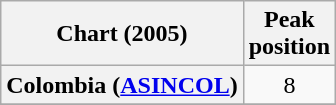<table class="wikitable sortable plainrowheaders" style="text-align:center">
<tr>
<th scope="col">Chart (2005)</th>
<th scope="col">Peak<br> position</th>
</tr>
<tr>
<th scope="row">Colombia (<a href='#'>ASINCOL</a>)</th>
<td align="center">8</td>
</tr>
<tr>
</tr>
</table>
